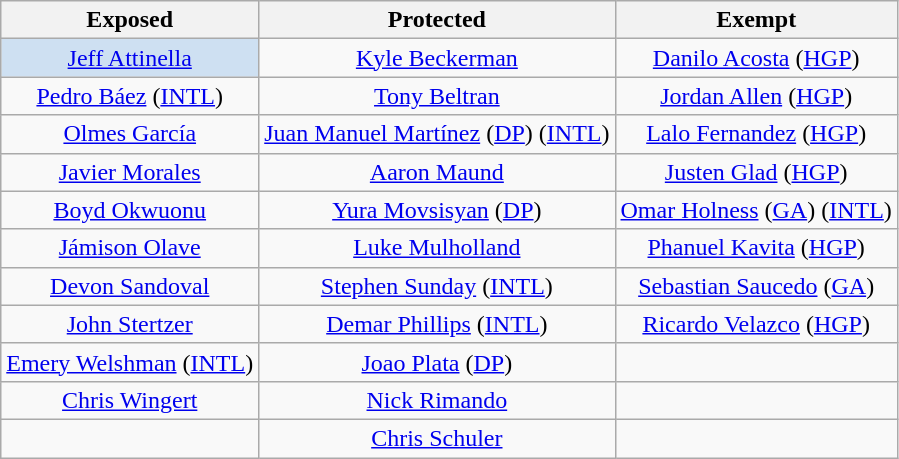<table class="wikitable" style="text-align:center">
<tr>
<th>Exposed</th>
<th>Protected</th>
<th>Exempt</th>
</tr>
<tr>
<td style="background: #CEE0F2"><a href='#'>Jeff Attinella</a></td>
<td><a href='#'>Kyle Beckerman</a></td>
<td><a href='#'>Danilo Acosta</a> (<a href='#'>HGP</a>)</td>
</tr>
<tr>
<td><a href='#'>Pedro Báez</a> (<a href='#'>INTL</a>)</td>
<td><a href='#'>Tony Beltran</a></td>
<td><a href='#'>Jordan Allen</a> (<a href='#'>HGP</a>)</td>
</tr>
<tr>
<td><a href='#'>Olmes García</a></td>
<td><a href='#'>Juan Manuel Martínez</a> (<a href='#'>DP</a>) (<a href='#'>INTL</a>)</td>
<td><a href='#'>Lalo Fernandez</a> (<a href='#'>HGP</a>)</td>
</tr>
<tr>
<td><a href='#'>Javier Morales</a></td>
<td><a href='#'>Aaron Maund</a></td>
<td><a href='#'>Justen Glad</a> (<a href='#'>HGP</a>)</td>
</tr>
<tr>
<td><a href='#'>Boyd Okwuonu</a></td>
<td><a href='#'>Yura Movsisyan</a> (<a href='#'>DP</a>)</td>
<td><a href='#'>Omar Holness</a> (<a href='#'>GA</a>) (<a href='#'>INTL</a>)</td>
</tr>
<tr>
<td><a href='#'>Jámison Olave</a></td>
<td><a href='#'>Luke Mulholland</a></td>
<td><a href='#'>Phanuel Kavita</a> (<a href='#'>HGP</a>)</td>
</tr>
<tr>
<td><a href='#'>Devon Sandoval</a></td>
<td><a href='#'>Stephen Sunday</a> (<a href='#'>INTL</a>)</td>
<td><a href='#'>Sebastian Saucedo</a> (<a href='#'>GA</a>)</td>
</tr>
<tr>
<td><a href='#'>John Stertzer</a></td>
<td><a href='#'>Demar Phillips</a> (<a href='#'>INTL</a>)</td>
<td><a href='#'>Ricardo Velazco</a> (<a href='#'>HGP</a>)</td>
</tr>
<tr>
<td><a href='#'>Emery Welshman</a> (<a href='#'>INTL</a>)</td>
<td><a href='#'>Joao Plata</a> (<a href='#'>DP</a>)</td>
<td></td>
</tr>
<tr>
<td><a href='#'>Chris Wingert</a></td>
<td><a href='#'>Nick Rimando</a></td>
<td></td>
</tr>
<tr>
<td></td>
<td><a href='#'>Chris Schuler</a></td>
<td></td>
</tr>
</table>
